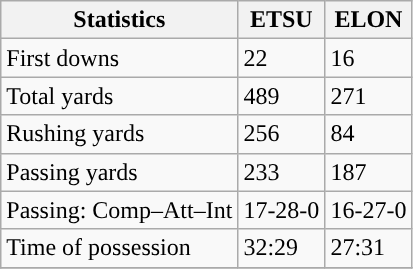<table class="wikitable" style="float: left;">
<tr>
<th>Statistics</th>
<th>ETSU</th>
<th>ELON</th>
</tr>
<tr>
<td>First downs</td>
<td>22</td>
<td>16</td>
</tr>
<tr>
<td>Total yards</td>
<td>489</td>
<td>271</td>
</tr>
<tr>
<td>Rushing yards</td>
<td>256</td>
<td>84</td>
</tr>
<tr>
<td>Passing yards</td>
<td>233</td>
<td>187</td>
</tr>
<tr>
<td>Passing: Comp–Att–Int</td>
<td>17-28-0</td>
<td>16-27-0</td>
</tr>
<tr>
<td>Time of possession</td>
<td>32:29</td>
<td>27:31</td>
</tr>
<tr>
</tr>
</table>
